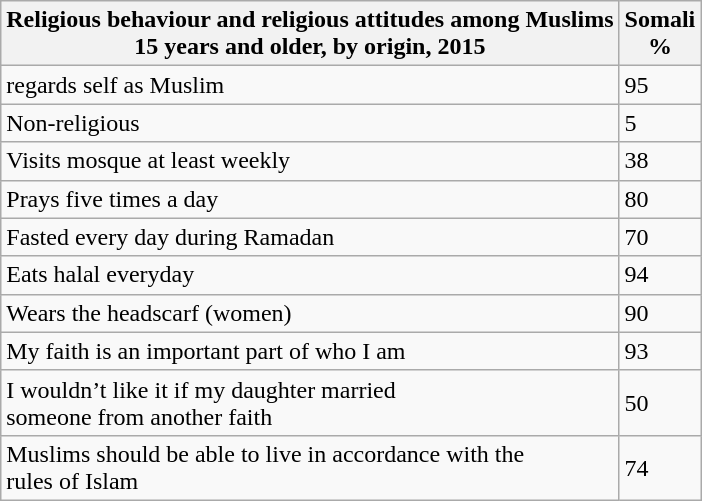<table class="wikitable">
<tr>
<th>Religious behaviour and religious attitudes among Muslims<br>15 years and older, by origin, 2015</th>
<th>Somali<br>%</th>
</tr>
<tr>
<td>regards self as Muslim</td>
<td>95</td>
</tr>
<tr>
<td>Non-religious</td>
<td>5</td>
</tr>
<tr>
<td>Visits mosque at least weekly</td>
<td>38</td>
</tr>
<tr>
<td>Prays five times a day</td>
<td>80</td>
</tr>
<tr>
<td>Fasted every day during Ramadan</td>
<td>70</td>
</tr>
<tr>
<td>Eats halal everyday</td>
<td>94</td>
</tr>
<tr>
<td>Wears the headscarf (women)</td>
<td>90</td>
</tr>
<tr>
<td>My faith is an important part of who I am</td>
<td>93</td>
</tr>
<tr>
<td>I wouldn’t like it if my daughter married<br>someone from another faith</td>
<td>50</td>
</tr>
<tr>
<td>Muslims should be able to live in accordance with the<br>rules of Islam</td>
<td>74</td>
</tr>
</table>
